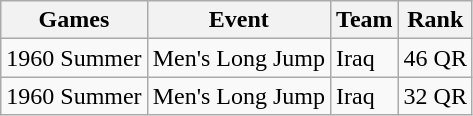<table class="wikitable">
<tr>
<th>Games</th>
<th>Event</th>
<th>Team</th>
<th>Rank</th>
</tr>
<tr>
<td>1960 Summer</td>
<td>Men's Long Jump</td>
<td>Iraq</td>
<td>46 QR</td>
</tr>
<tr>
<td>1960 Summer</td>
<td>Men's Long Jump</td>
<td>Iraq</td>
<td>32 QR</td>
</tr>
</table>
